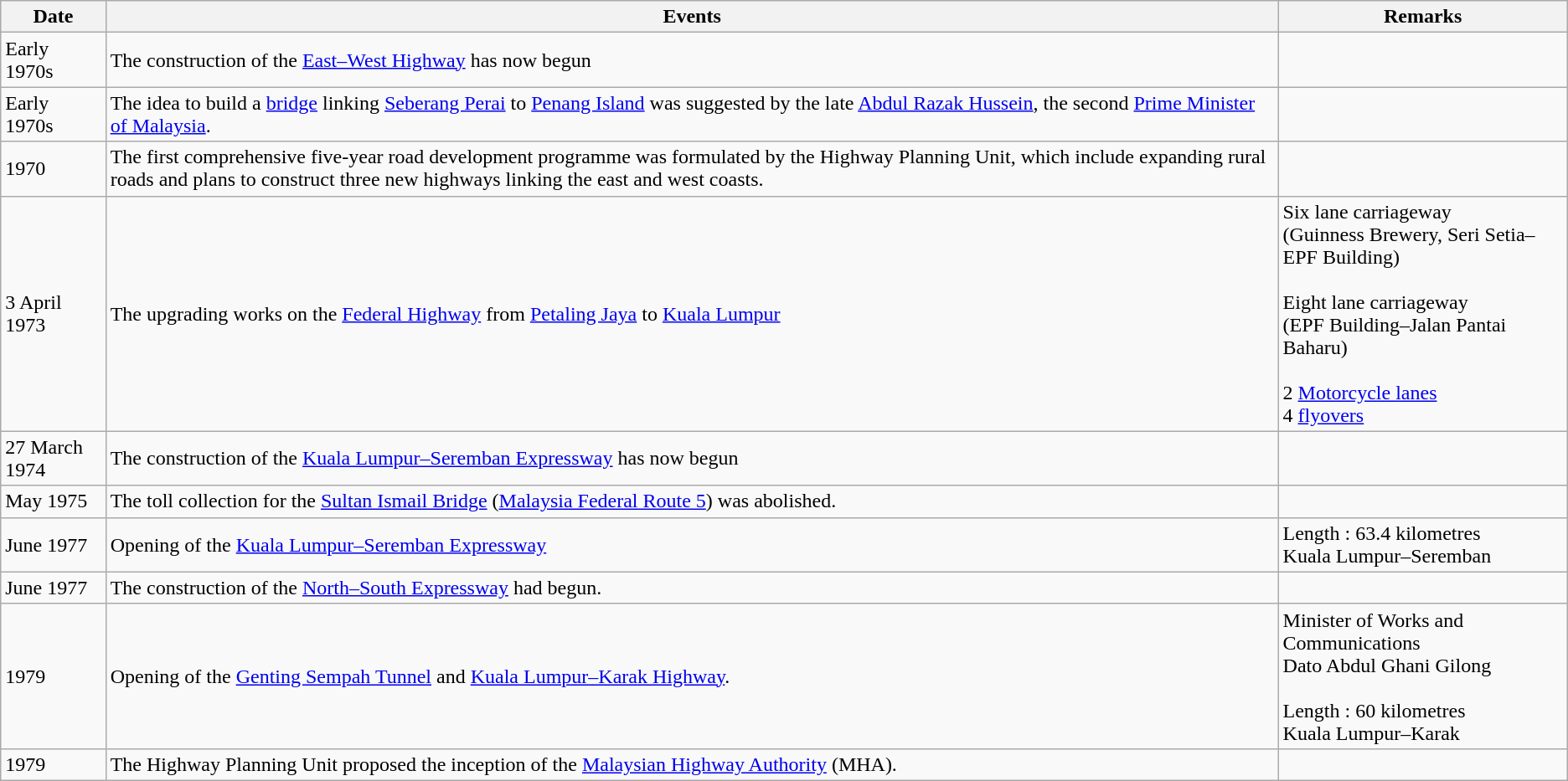<table class="wikitable">
<tr>
<th>Date</th>
<th>Events</th>
<th>Remarks</th>
</tr>
<tr>
<td>Early 1970s</td>
<td>The construction of the <a href='#'>East–West Highway</a> has now begun</td>
<td></td>
</tr>
<tr>
<td>Early 1970s</td>
<td>The idea to build a <a href='#'>bridge</a> linking <a href='#'>Seberang Perai</a> to <a href='#'>Penang Island</a> was suggested by the late <a href='#'>Abdul Razak Hussein</a>, the second <a href='#'>Prime Minister of Malaysia</a>.</td>
<td></td>
</tr>
<tr>
<td>1970</td>
<td>The first comprehensive five-year road development programme was formulated by the Highway Planning Unit, which include expanding rural roads and plans to construct three new highways linking the east and west coasts.</td>
<td></td>
</tr>
<tr>
<td>3 April 1973</td>
<td>The upgrading works on the <a href='#'>Federal Highway</a> from <a href='#'>Petaling Jaya</a> to <a href='#'>Kuala Lumpur</a></td>
<td>Six lane carriageway<br>(Guinness Brewery, Seri Setia–EPF Building)<br><br>Eight lane carriageway<br> (EPF Building–Jalan Pantai Baharu)<br><br>2 <a href='#'>Motorcycle lanes</a><br>4 <a href='#'>flyovers</a></td>
</tr>
<tr>
<td>27 March 1974</td>
<td>The construction of the <a href='#'>Kuala Lumpur–Seremban Expressway</a> has now begun</td>
<td></td>
</tr>
<tr>
<td>May 1975</td>
<td>The toll collection for the <a href='#'>Sultan Ismail Bridge</a> (<a href='#'>Malaysia Federal Route 5</a>) was abolished.</td>
<td></td>
</tr>
<tr>
<td>June 1977</td>
<td>Opening of the <a href='#'>Kuala Lumpur–Seremban Expressway</a></td>
<td>Length : 63.4 kilometres<br>Kuala Lumpur–Seremban</td>
</tr>
<tr>
<td>June 1977</td>
<td>The construction of the <a href='#'>North–South Expressway</a> had begun.</td>
<td></td>
</tr>
<tr>
<td>1979</td>
<td>Opening of the <a href='#'>Genting Sempah Tunnel</a> and <a href='#'>Kuala Lumpur–Karak Highway</a>.</td>
<td>Minister of Works and Communications<br>Dato Abdul Ghani Gilong<br><br>Length : 60 kilometres<br>Kuala Lumpur–Karak</td>
</tr>
<tr>
<td>1979</td>
<td>The Highway Planning Unit proposed the inception of the <a href='#'>Malaysian Highway Authority</a> (MHA).</td>
<td></td>
</tr>
</table>
